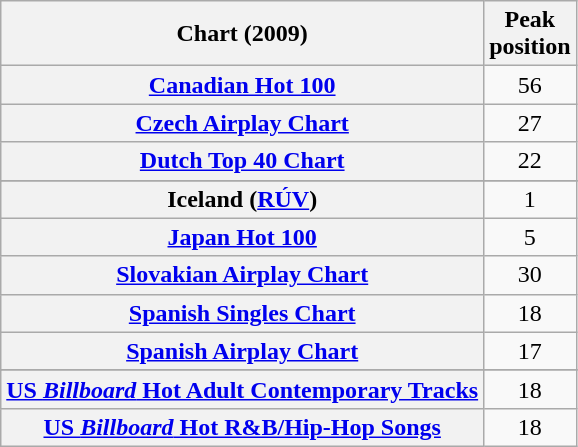<table class="wikitable sortable plainrowheaders" style="text-align:center">
<tr>
<th scope="col">Chart (2009)</th>
<th scope="col">Peak<br>position</th>
</tr>
<tr>
<th scope="row"><a href='#'>Canadian Hot 100</a></th>
<td>56</td>
</tr>
<tr>
<th scope="row"><a href='#'>Czech Airplay Chart</a></th>
<td>27</td>
</tr>
<tr>
<th scope="row"><a href='#'>Dutch Top 40 Chart</a></th>
<td>22</td>
</tr>
<tr>
</tr>
<tr>
<th scope="row">Iceland (<a href='#'>RÚV</a>)</th>
<td>1</td>
</tr>
<tr>
<th scope="row"><a href='#'>Japan Hot 100</a></th>
<td>5</td>
</tr>
<tr>
<th scope="row"><a href='#'>Slovakian Airplay Chart</a></th>
<td>30</td>
</tr>
<tr>
<th scope="row"><a href='#'>Spanish Singles Chart</a></th>
<td>18</td>
</tr>
<tr>
<th scope="row"><a href='#'>Spanish Airplay Chart</a></th>
<td>17</td>
</tr>
<tr>
</tr>
<tr>
<th scope="row"><a href='#'>US <em>Billboard</em> Hot Adult Contemporary Tracks</a></th>
<td>18</td>
</tr>
<tr>
<th scope="row"><a href='#'>US <em>Billboard</em> Hot R&B/Hip-Hop Songs</a></th>
<td>18</td>
</tr>
</table>
